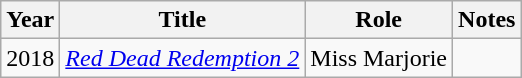<table class="wikitable sortable">
<tr>
<th>Year</th>
<th>Title</th>
<th>Role</th>
<th class="unsortable">Notes</th>
</tr>
<tr>
<td>2018</td>
<td><em><a href='#'>Red Dead Redemption 2</a></em></td>
<td>Miss Marjorie</td>
<td></td>
</tr>
</table>
